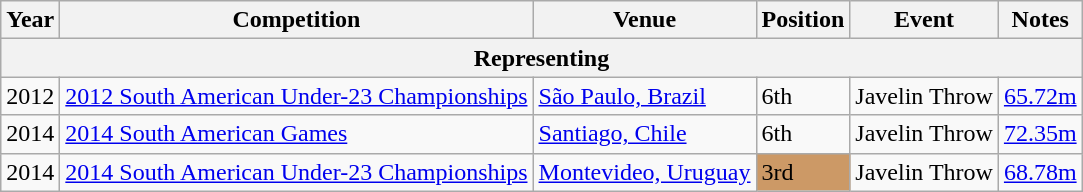<table class="wikitable">
<tr>
<th>Year</th>
<th>Competition</th>
<th>Venue</th>
<th>Position</th>
<th>Event</th>
<th>Notes</th>
</tr>
<tr>
<th bgcolor="#eeeeee" colspan="6">Representing </th>
</tr>
<tr>
<td>2012</td>
<td><a href='#'>2012 South American Under-23 Championships</a></td>
<td><a href='#'>São Paulo, Brazil</a></td>
<td>6th</td>
<td>Javelin Throw</td>
<td><a href='#'>65.72m</a></td>
</tr>
<tr>
<td>2014</td>
<td><a href='#'>2014 South American Games</a></td>
<td><a href='#'>Santiago, Chile</a></td>
<td>6th</td>
<td>Javelin Throw</td>
<td><a href='#'>72.35m</a></td>
</tr>
<tr>
<td>2014</td>
<td><a href='#'>2014 South American Under-23 Championships</a></td>
<td><a href='#'>Montevideo, Uruguay</a></td>
<td bgcolor="cc9966">3rd</td>
<td>Javelin Throw</td>
<td><a href='#'>68.78m</a></td>
</tr>
</table>
